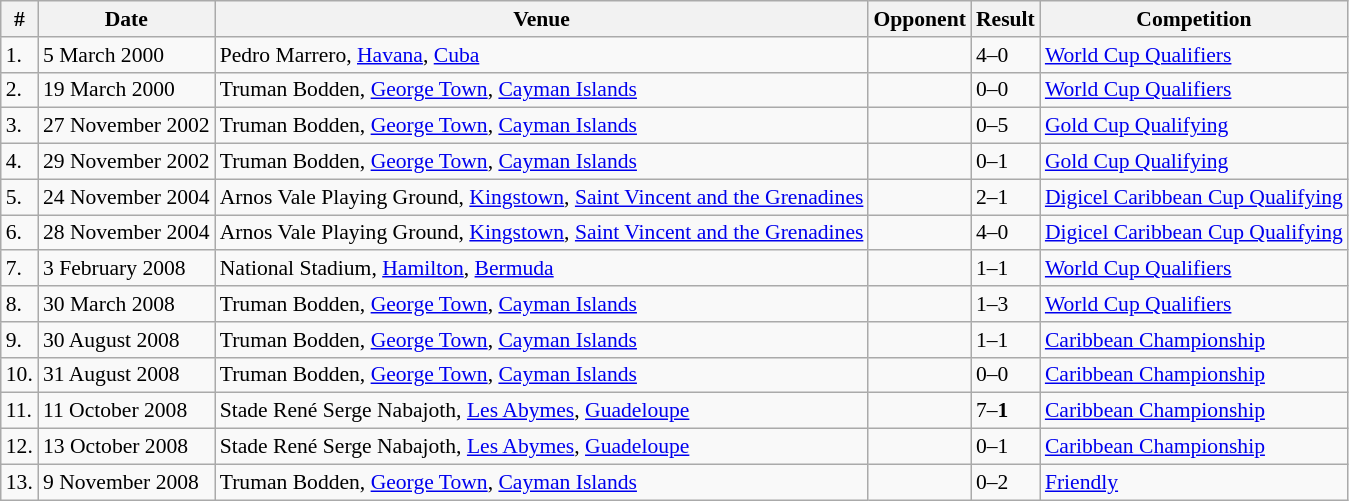<table class="wikitable" style="font-size:90%;">
<tr>
<th>#</th>
<th>Date</th>
<th>Venue</th>
<th>Opponent</th>
<th>Result</th>
<th>Competition</th>
</tr>
<tr>
<td>1.</td>
<td>5 March 2000</td>
<td>Pedro Marrero, <a href='#'>Havana</a>, <a href='#'>Cuba</a></td>
<td></td>
<td>4–0</td>
<td><a href='#'>World Cup Qualifiers</a></td>
</tr>
<tr>
<td>2.</td>
<td>19 March 2000</td>
<td>Truman Bodden, <a href='#'>George Town</a>, <a href='#'>Cayman Islands</a></td>
<td></td>
<td>0–0</td>
<td><a href='#'>World Cup Qualifiers</a></td>
</tr>
<tr>
<td>3.</td>
<td>27 November 2002</td>
<td>Truman Bodden, <a href='#'>George Town</a>, <a href='#'>Cayman Islands</a></td>
<td></td>
<td>0–5</td>
<td><a href='#'>Gold Cup Qualifying</a></td>
</tr>
<tr>
<td>4.</td>
<td>29 November 2002</td>
<td>Truman Bodden, <a href='#'>George Town</a>, <a href='#'>Cayman Islands</a></td>
<td></td>
<td>0–1</td>
<td><a href='#'>Gold Cup Qualifying</a></td>
</tr>
<tr>
<td>5.</td>
<td>24 November 2004</td>
<td>Arnos Vale Playing Ground, <a href='#'>Kingstown</a>, <a href='#'>Saint Vincent and the Grenadines</a></td>
<td></td>
<td>2–1</td>
<td><a href='#'>Digicel Caribbean Cup Qualifying</a></td>
</tr>
<tr>
<td>6.</td>
<td>28 November 2004</td>
<td>Arnos Vale Playing Ground, <a href='#'>Kingstown</a>, <a href='#'>Saint Vincent and the Grenadines</a></td>
<td></td>
<td>4–0</td>
<td><a href='#'>Digicel Caribbean Cup Qualifying</a></td>
</tr>
<tr>
<td>7.</td>
<td>3 February 2008</td>
<td>National Stadium, <a href='#'>Hamilton</a>, <a href='#'>Bermuda</a></td>
<td></td>
<td>1–1</td>
<td><a href='#'>World Cup Qualifiers</a></td>
</tr>
<tr>
<td>8.</td>
<td>30 March 2008</td>
<td>Truman Bodden, <a href='#'>George Town</a>, <a href='#'>Cayman Islands</a></td>
<td></td>
<td>1–3</td>
<td><a href='#'>World Cup Qualifiers</a></td>
</tr>
<tr>
<td>9.</td>
<td>30 August 2008</td>
<td>Truman Bodden, <a href='#'>George Town</a>, <a href='#'>Cayman Islands</a></td>
<td></td>
<td>1–1</td>
<td><a href='#'>Caribbean Championship</a></td>
</tr>
<tr>
<td>10.</td>
<td>31 August 2008</td>
<td>Truman Bodden, <a href='#'>George Town</a>, <a href='#'>Cayman Islands</a></td>
<td></td>
<td>0–0</td>
<td><a href='#'>Caribbean Championship</a></td>
</tr>
<tr>
<td>11.</td>
<td>11 October 2008</td>
<td>Stade René Serge Nabajoth, <a href='#'>Les Abymes</a>, <a href='#'>Guadeloupe</a></td>
<td></td>
<td>7–<strong>1</strong></td>
<td><a href='#'>Caribbean Championship</a></td>
</tr>
<tr>
<td>12.</td>
<td>13 October 2008</td>
<td>Stade René Serge Nabajoth, <a href='#'>Les Abymes</a>, <a href='#'>Guadeloupe</a></td>
<td></td>
<td>0–1</td>
<td><a href='#'>Caribbean Championship</a></td>
</tr>
<tr>
<td>13.</td>
<td>9 November 2008</td>
<td>Truman Bodden, <a href='#'>George Town</a>, <a href='#'>Cayman Islands</a></td>
<td></td>
<td>0–2</td>
<td><a href='#'>Friendly</a></td>
</tr>
</table>
